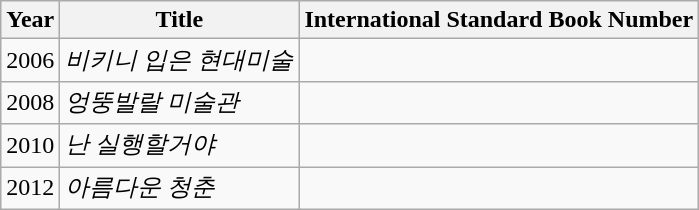<table class="wikitable">
<tr>
<th>Year</th>
<th>Title</th>
<th>International Standard Book Number</th>
</tr>
<tr>
<td>2006</td>
<td><em>비키니 입은 현대미술</em></td>
<td></td>
</tr>
<tr>
<td>2008</td>
<td><em>엉뚱발랄 미술관</em></td>
<td></td>
</tr>
<tr>
<td>2010</td>
<td><em>난 실행할거야</em></td>
<td></td>
</tr>
<tr>
<td>2012</td>
<td><em>아름다운 청춘</em></td>
<td></td>
</tr>
</table>
